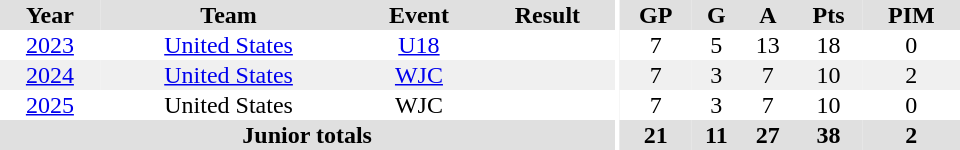<table border="0" cellpadding="1" cellspacing="0" ID="Table3" style="text-align:center; width:40em;">
<tr bgcolor="#e0e0e0">
<th>Year</th>
<th>Team</th>
<th>Event</th>
<th>Result</th>
<th rowspan="99" bgcolor="#ffffff"></th>
<th>GP</th>
<th>G</th>
<th>A</th>
<th>Pts</th>
<th>PIM</th>
</tr>
<tr>
<td><a href='#'>2023</a></td>
<td><a href='#'>United States</a></td>
<td><a href='#'>U18</a></td>
<td></td>
<td>7</td>
<td>5</td>
<td>13</td>
<td>18</td>
<td>0</td>
</tr>
<tr bgcolor="#f0f0f0">
<td><a href='#'>2024</a></td>
<td><a href='#'>United States</a></td>
<td><a href='#'>WJC</a></td>
<td></td>
<td>7</td>
<td>3</td>
<td>7</td>
<td>10</td>
<td>2</td>
</tr>
<tr>
<td><a href='#'>2025</a></td>
<td>United States</td>
<td>WJC</td>
<td></td>
<td>7</td>
<td>3</td>
<td>7</td>
<td>10</td>
<td>0</td>
</tr>
<tr bgcolor="#e0e0e0">
<th colspan="4">Junior totals</th>
<th>21</th>
<th>11</th>
<th>27</th>
<th>38</th>
<th>2</th>
</tr>
</table>
